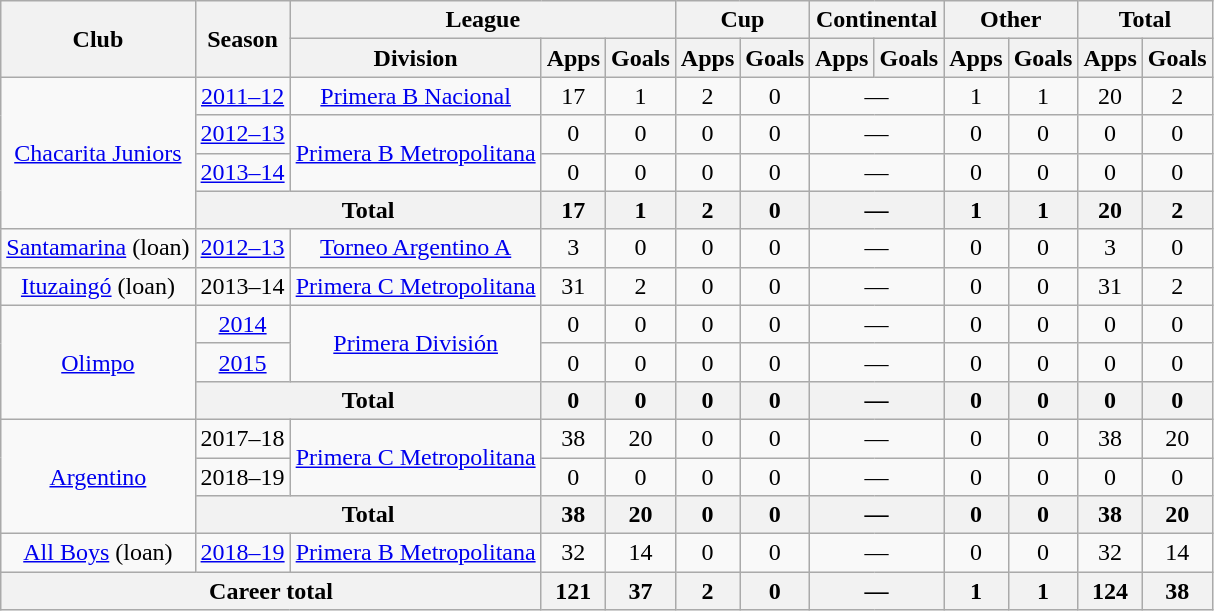<table class="wikitable" style="text-align:center">
<tr>
<th rowspan="2">Club</th>
<th rowspan="2">Season</th>
<th colspan="3">League</th>
<th colspan="2">Cup</th>
<th colspan="2">Continental</th>
<th colspan="2">Other</th>
<th colspan="2">Total</th>
</tr>
<tr>
<th>Division</th>
<th>Apps</th>
<th>Goals</th>
<th>Apps</th>
<th>Goals</th>
<th>Apps</th>
<th>Goals</th>
<th>Apps</th>
<th>Goals</th>
<th>Apps</th>
<th>Goals</th>
</tr>
<tr>
<td rowspan="4"><a href='#'>Chacarita Juniors</a></td>
<td><a href='#'>2011–12</a></td>
<td rowspan="1"><a href='#'>Primera B Nacional</a></td>
<td>17</td>
<td>1</td>
<td>2</td>
<td>0</td>
<td colspan="2">—</td>
<td>1</td>
<td>1</td>
<td>20</td>
<td>2</td>
</tr>
<tr>
<td><a href='#'>2012–13</a></td>
<td rowspan="2"><a href='#'>Primera B Metropolitana</a></td>
<td>0</td>
<td>0</td>
<td>0</td>
<td>0</td>
<td colspan="2">—</td>
<td>0</td>
<td>0</td>
<td>0</td>
<td>0</td>
</tr>
<tr>
<td><a href='#'>2013–14</a></td>
<td>0</td>
<td>0</td>
<td>0</td>
<td>0</td>
<td colspan="2">—</td>
<td>0</td>
<td>0</td>
<td>0</td>
<td>0</td>
</tr>
<tr>
<th colspan="2">Total</th>
<th>17</th>
<th>1</th>
<th>2</th>
<th>0</th>
<th colspan="2">—</th>
<th>1</th>
<th>1</th>
<th>20</th>
<th>2</th>
</tr>
<tr>
<td rowspan="1"><a href='#'>Santamarina</a> (loan)</td>
<td><a href='#'>2012–13</a></td>
<td rowspan="1"><a href='#'>Torneo Argentino A</a></td>
<td>3</td>
<td>0</td>
<td>0</td>
<td>0</td>
<td colspan="2">—</td>
<td>0</td>
<td>0</td>
<td>3</td>
<td>0</td>
</tr>
<tr>
<td rowspan="1"><a href='#'>Ituzaingó</a> (loan)</td>
<td>2013–14</td>
<td rowspan="1"><a href='#'>Primera C Metropolitana</a></td>
<td>31</td>
<td>2</td>
<td>0</td>
<td>0</td>
<td colspan="2">—</td>
<td>0</td>
<td>0</td>
<td>31</td>
<td>2</td>
</tr>
<tr>
<td rowspan="3"><a href='#'>Olimpo</a></td>
<td><a href='#'>2014</a></td>
<td rowspan="2"><a href='#'>Primera División</a></td>
<td>0</td>
<td>0</td>
<td>0</td>
<td>0</td>
<td colspan="2">—</td>
<td>0</td>
<td>0</td>
<td>0</td>
<td>0</td>
</tr>
<tr>
<td><a href='#'>2015</a></td>
<td>0</td>
<td>0</td>
<td>0</td>
<td>0</td>
<td colspan="2">—</td>
<td>0</td>
<td>0</td>
<td>0</td>
<td>0</td>
</tr>
<tr>
<th colspan="2">Total</th>
<th>0</th>
<th>0</th>
<th>0</th>
<th>0</th>
<th colspan="2">—</th>
<th>0</th>
<th>0</th>
<th>0</th>
<th>0</th>
</tr>
<tr>
<td rowspan="3"><a href='#'>Argentino</a></td>
<td>2017–18</td>
<td rowspan="2"><a href='#'>Primera C Metropolitana</a></td>
<td>38</td>
<td>20</td>
<td>0</td>
<td>0</td>
<td colspan="2">—</td>
<td>0</td>
<td>0</td>
<td>38</td>
<td>20</td>
</tr>
<tr>
<td>2018–19</td>
<td>0</td>
<td>0</td>
<td>0</td>
<td>0</td>
<td colspan="2">—</td>
<td>0</td>
<td>0</td>
<td>0</td>
<td>0</td>
</tr>
<tr>
<th colspan="2">Total</th>
<th>38</th>
<th>20</th>
<th>0</th>
<th>0</th>
<th colspan="2">—</th>
<th>0</th>
<th>0</th>
<th>38</th>
<th>20</th>
</tr>
<tr>
<td rowspan="1"><a href='#'>All Boys</a> (loan)</td>
<td><a href='#'>2018–19</a></td>
<td rowspan="1"><a href='#'>Primera B Metropolitana</a></td>
<td>32</td>
<td>14</td>
<td>0</td>
<td>0</td>
<td colspan="2">—</td>
<td>0</td>
<td>0</td>
<td>32</td>
<td>14</td>
</tr>
<tr>
<th colspan="3">Career total</th>
<th>121</th>
<th>37</th>
<th>2</th>
<th>0</th>
<th colspan="2">—</th>
<th>1</th>
<th>1</th>
<th>124</th>
<th>38</th>
</tr>
</table>
